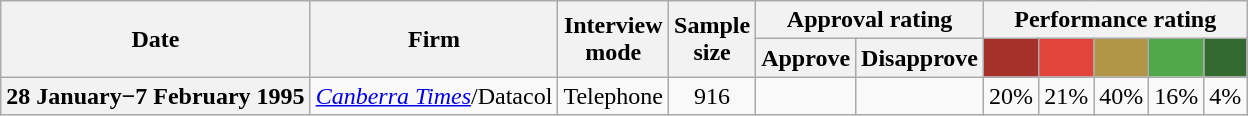<table class="nowrap wikitable sortable tpl-blanktable" style=text-align:center;font-size:100%>
<tr>
<th rowspan=2>Date</th>
<th rowspan=2>Firm</th>
<th class=unsortable; rowspan=2>Interview<br>mode</th>
<th class=unsortable; rowspan=2>Sample<br>size</th>
<th class=unsortable; colspan=2>Approval rating</th>
<th class=unsortable; colspan=5>Performance rating</th>
</tr>
<tr>
<th class="unsortable">Approve</th>
<th class="unsortable">Disapprove</th>
<th class="unsortable" style=background:#A4312A><span></span></th>
<th class="unsortable" style=background:#E1443A><span></span></th>
<th class="unsortable" style=background:#B29648><span></span></th>
<th class="unsortable" style=background:#52A74B><span></span></th>
<th class="unsortable" style=background:#346A30><span></span></th>
</tr>
<tr>
<th style=text-align:left>28 January−7 February 1995</th>
<td style=text-align:left><em><a href='#'>Canberra Times</a></em>/Datacol</td>
<td>Telephone</td>
<td>916</td>
<td></td>
<td></td>
<td>20%</td>
<td>21%</td>
<td>40%</td>
<td>16%</td>
<td>4%</td>
</tr>
</table>
